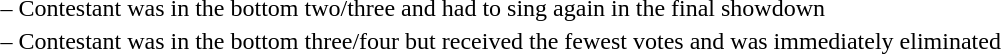<table>
<tr>
<td> –</td>
<td>Contestant was in the bottom two/three and had to sing again in the final showdown</td>
</tr>
<tr>
<td> –</td>
<td>Contestant was in the bottom three/four but received the fewest votes and was immediately eliminated</td>
</tr>
</table>
